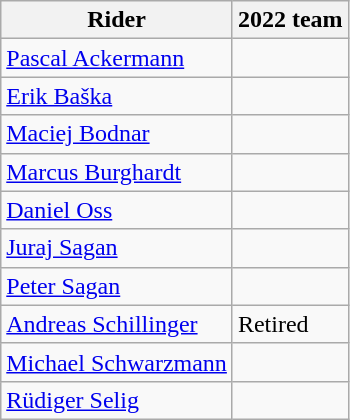<table class="wikitable">
<tr>
<th>Rider</th>
<th>2022 team</th>
</tr>
<tr>
<td><a href='#'>Pascal Ackermann</a></td>
<td></td>
</tr>
<tr>
<td><a href='#'>Erik Baška</a></td>
<td></td>
</tr>
<tr>
<td><a href='#'>Maciej Bodnar</a></td>
<td></td>
</tr>
<tr>
<td><a href='#'>Marcus Burghardt</a></td>
<td></td>
</tr>
<tr>
<td><a href='#'>Daniel Oss</a></td>
<td></td>
</tr>
<tr>
<td><a href='#'>Juraj Sagan</a></td>
<td></td>
</tr>
<tr>
<td><a href='#'>Peter Sagan</a></td>
<td></td>
</tr>
<tr>
<td><a href='#'>Andreas Schillinger</a></td>
<td>Retired</td>
</tr>
<tr>
<td><a href='#'>Michael Schwarzmann</a></td>
<td></td>
</tr>
<tr>
<td><a href='#'>Rüdiger Selig</a></td>
<td></td>
</tr>
</table>
